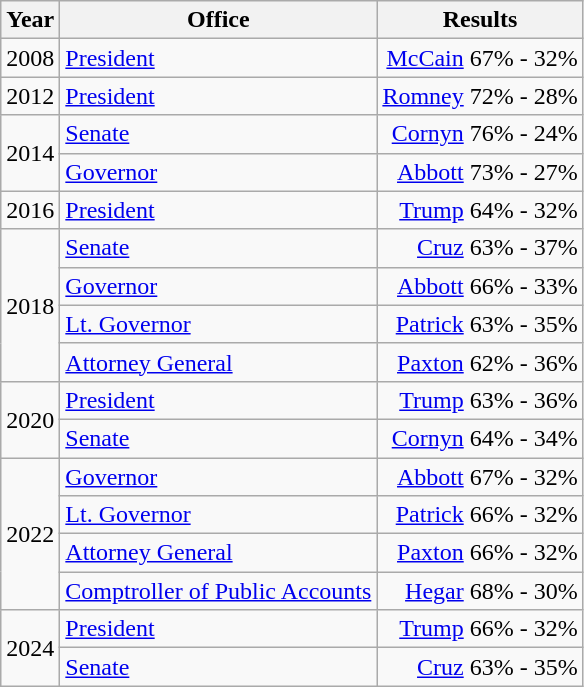<table class=wikitable>
<tr>
<th>Year</th>
<th>Office</th>
<th>Results</th>
</tr>
<tr>
<td>2008</td>
<td><a href='#'>President</a></td>
<td align="right" ><a href='#'>McCain</a> 67% - 32%</td>
</tr>
<tr>
<td>2012</td>
<td><a href='#'>President</a></td>
<td align="right" ><a href='#'>Romney</a> 72% - 28%</td>
</tr>
<tr>
<td rowspan=2>2014</td>
<td><a href='#'>Senate</a></td>
<td align="right" ><a href='#'>Cornyn</a> 76% - 24%</td>
</tr>
<tr>
<td><a href='#'>Governor</a></td>
<td align="right" ><a href='#'>Abbott</a> 73% - 27%</td>
</tr>
<tr>
<td>2016</td>
<td><a href='#'>President</a></td>
<td align="right" ><a href='#'>Trump</a> 64% - 32%</td>
</tr>
<tr>
<td rowspan=4>2018</td>
<td><a href='#'>Senate</a></td>
<td align="right" ><a href='#'>Cruz</a> 63% - 37%</td>
</tr>
<tr>
<td><a href='#'>Governor</a></td>
<td align="right" ><a href='#'>Abbott</a> 66% - 33%</td>
</tr>
<tr>
<td><a href='#'>Lt. Governor</a></td>
<td align="right" ><a href='#'>Patrick</a> 63% - 35%</td>
</tr>
<tr>
<td><a href='#'>Attorney General</a></td>
<td align="right" ><a href='#'>Paxton</a> 62% - 36%</td>
</tr>
<tr>
<td rowspan=2>2020</td>
<td><a href='#'>President</a></td>
<td align="right" ><a href='#'>Trump</a> 63% - 36%</td>
</tr>
<tr>
<td><a href='#'>Senate</a></td>
<td align="right" ><a href='#'>Cornyn</a> 64% - 34%</td>
</tr>
<tr>
<td rowspan=4>2022</td>
<td><a href='#'>Governor</a></td>
<td align="right" ><a href='#'>Abbott</a> 67% - 32%</td>
</tr>
<tr>
<td><a href='#'>Lt. Governor</a></td>
<td align="right" ><a href='#'>Patrick</a> 66% - 32%</td>
</tr>
<tr>
<td><a href='#'>Attorney General</a></td>
<td align="right" ><a href='#'>Paxton</a> 66% - 32%</td>
</tr>
<tr>
<td><a href='#'>Comptroller of Public Accounts</a></td>
<td align="right" ><a href='#'>Hegar</a> 68% - 30%</td>
</tr>
<tr>
<td rowspan=2>2024</td>
<td><a href='#'>President</a></td>
<td align="right" ><a href='#'>Trump</a> 66% - 32%</td>
</tr>
<tr>
<td><a href='#'>Senate</a></td>
<td align="right" ><a href='#'>Cruz</a> 63% - 35%</td>
</tr>
</table>
